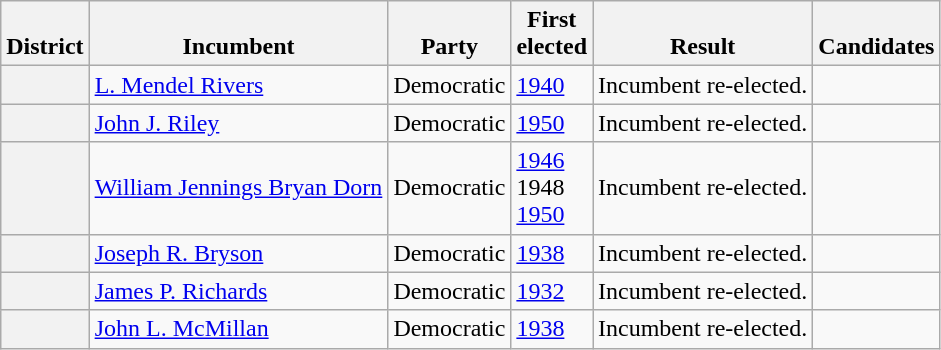<table class=wikitable>
<tr valign=bottom>
<th>District</th>
<th>Incumbent</th>
<th>Party</th>
<th>First<br>elected</th>
<th>Result</th>
<th>Candidates</th>
</tr>
<tr>
<th></th>
<td><a href='#'>L. Mendel Rivers</a></td>
<td>Democratic</td>
<td><a href='#'>1940</a></td>
<td>Incumbent re-elected.</td>
<td nowrap></td>
</tr>
<tr>
<th></th>
<td><a href='#'>John J. Riley</a></td>
<td>Democratic</td>
<td><a href='#'>1950</a></td>
<td>Incumbent re-elected.</td>
<td nowrap></td>
</tr>
<tr>
<th></th>
<td><a href='#'>William Jennings Bryan Dorn</a></td>
<td>Democratic</td>
<td><a href='#'>1946</a><br>1948 <br><a href='#'>1950</a></td>
<td>Incumbent re-elected.</td>
<td nowrap></td>
</tr>
<tr>
<th></th>
<td><a href='#'>Joseph R. Bryson</a></td>
<td>Democratic</td>
<td><a href='#'>1938</a></td>
<td>Incumbent re-elected.</td>
<td nowrap></td>
</tr>
<tr>
<th></th>
<td><a href='#'>James P. Richards</a></td>
<td>Democratic</td>
<td><a href='#'>1932</a></td>
<td>Incumbent re-elected.</td>
<td nowrap></td>
</tr>
<tr>
<th></th>
<td><a href='#'>John L. McMillan</a></td>
<td>Democratic</td>
<td><a href='#'>1938</a></td>
<td>Incumbent re-elected.</td>
<td nowrap></td>
</tr>
</table>
